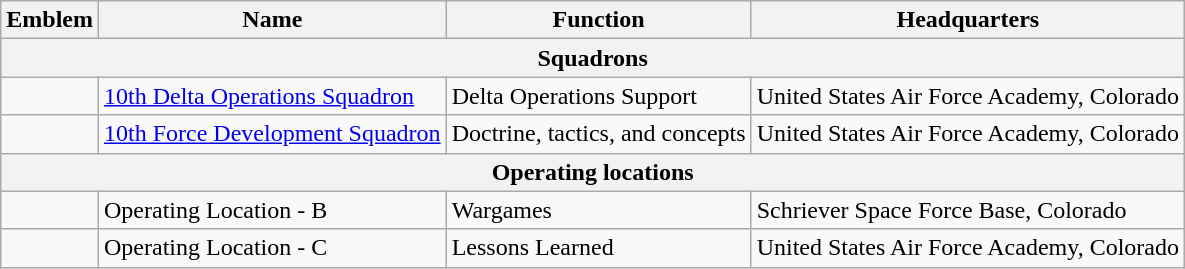<table class="wikitable">
<tr>
<th>Emblem</th>
<th>Name</th>
<th>Function</th>
<th>Headquarters</th>
</tr>
<tr>
<th colspan=4>Squadrons</th>
</tr>
<tr>
<td></td>
<td><a href='#'>10th Delta Operations Squadron</a></td>
<td>Delta Operations Support</td>
<td>United States Air Force Academy, Colorado</td>
</tr>
<tr>
<td></td>
<td><a href='#'>10th Force Development Squadron</a></td>
<td>Doctrine, tactics, and concepts</td>
<td>United States Air Force Academy, Colorado</td>
</tr>
<tr>
<th colspan=4>Operating locations</th>
</tr>
<tr>
<td></td>
<td>Operating Location - B</td>
<td>Wargames</td>
<td>Schriever Space Force Base, Colorado</td>
</tr>
<tr>
<td></td>
<td>Operating Location - C</td>
<td>Lessons Learned</td>
<td>United States Air Force Academy, Colorado</td>
</tr>
</table>
